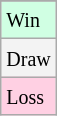<table class="wikitable">
<tr>
</tr>
<tr bgcolor = "#d0ffe3">
<td><small>Win</small></td>
</tr>
<tr bgcolor = "#f3f3f3">
<td><small>Draw</small></td>
</tr>
<tr bgcolor = "#ffd0e3">
<td><small>Loss</small></td>
</tr>
</table>
